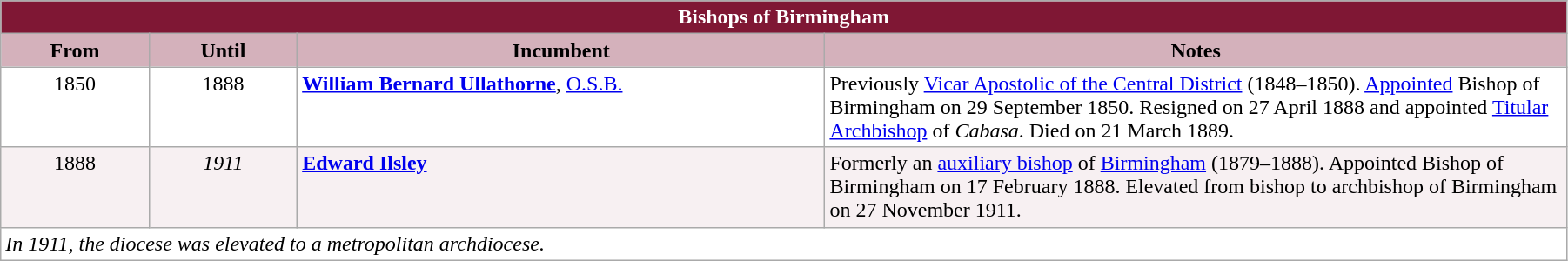<table class="wikitable" style="width:95%"; border="1">
<tr>
<th colspan="4" style="background-color: #7F1734; color: white;">Bishops of Birmingham</th>
</tr>
<tr align=center>
<th style="background-color:#D4B1BB" width="9%">From</th>
<th style="background-color:#D4B1BB" width="9%">Until</th>
<th style="background-color:#D4B1BB" width="32%">Incumbent</th>
<th style="background-color:#D4B1BB" width="45%">Notes</th>
</tr>
<tr valign=top bgcolor="white">
<td align="center">1850</td>
<td align="center">1888</td>
<td><strong><a href='#'>William Bernard Ullathorne</a></strong>, <a href='#'>O.S.B.</a></td>
<td>Previously <a href='#'>Vicar Apostolic of the Central District</a> (1848–1850). <a href='#'>Appointed</a> Bishop of Birmingham on 29 September 1850. Resigned on 27 April 1888 and appointed <a href='#'>Titular Archbishop</a> of <em>Cabasa</em>. Died on 21 March 1889.</td>
</tr>
<tr valign=top bgcolor="#F7F0F2">
<td align="center">1888</td>
<td align="center"><em>1911</em></td>
<td><strong><a href='#'>Edward Ilsley</a></strong></td>
<td>Formerly an <a href='#'>auxiliary bishop</a> of <a href='#'>Birmingham</a> (1879–1888). Appointed Bishop of Birmingham on 17 February 1888. Elevated from bishop to archbishop of Birmingham on 27 November 1911.</td>
</tr>
<tr valign=top bgcolor="white">
<td colspan="4"><em>In 1911, the diocese was elevated to a metropolitan archdiocese.</em></td>
</tr>
</table>
